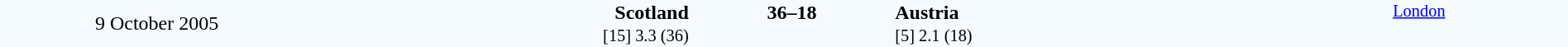<table style="width: 100%; background:#F5FAFF;" cellspacing="0">
<tr>
<td align=center rowspan=3 width=20%>9 October 2005</td>
</tr>
<tr>
<td width=24% align=right><strong>Scotland</strong></td>
<td align=center width=13%><strong>36–18</strong></td>
<td width=24%><strong>Austria</strong></td>
<td style=font-size:85% rowspan=3 valign=top align=center><a href='#'>London</a></td>
</tr>
<tr style=font-size:85%>
<td align=right>[15] 3.3 (36)</td>
<td></td>
<td>[5] 2.1 (18)</td>
</tr>
</table>
